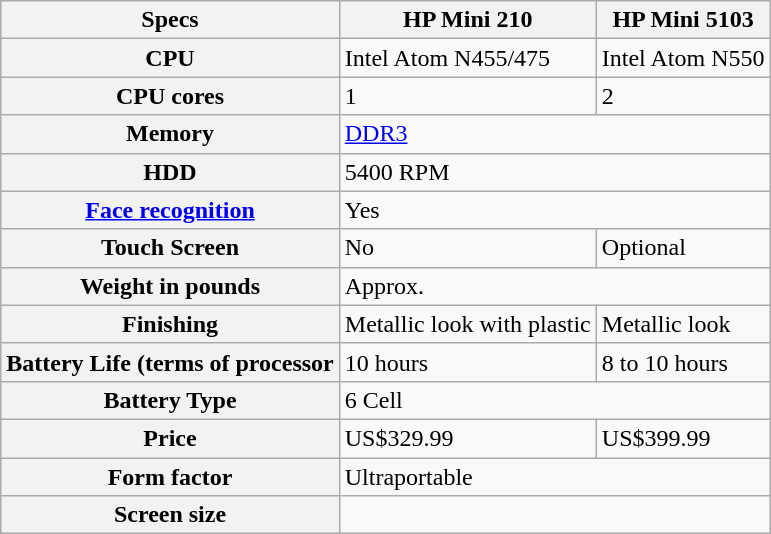<table class="wikitable">
<tr>
<th>Specs</th>
<th>HP Mini 210</th>
<th>HP Mini 5103</th>
</tr>
<tr>
<th scope="row">CPU</th>
<td>Intel Atom N455/475</td>
<td>Intel Atom N550</td>
</tr>
<tr>
<th scope="row">CPU cores</th>
<td>1</td>
<td>2</td>
</tr>
<tr>
<th scope="row">Memory</th>
<td colspan=2"><a href='#'>DDR3</a></td>
</tr>
<tr>
<th scope="row">HDD</th>
<td colspan=2">5400 RPM</td>
</tr>
<tr>
<th scope="row"><a href='#'>Face recognition</a></th>
<td colspan=2">Yes</td>
</tr>
<tr>
<th scope="row">Touch Screen</th>
<td>No</td>
<td>Optional</td>
</tr>
<tr>
<th scope="row">Weight in pounds</th>
<td colspan=2">Approx. </td>
</tr>
<tr>
<th scope="row">Finishing</th>
<td>Metallic look with plastic</td>
<td>Metallic look</td>
</tr>
<tr>
<th scope="row">Battery Life (terms of processor</th>
<td>10 hours</td>
<td>8 to 10 hours</td>
</tr>
<tr>
<th scope="row">Battery Type</th>
<td colspan=2">6 Cell</td>
</tr>
<tr>
<th scope="row">Price</th>
<td>US$329.99</td>
<td>US$399.99</td>
</tr>
<tr>
<th scope="row">Form factor</th>
<td colspan=2">Ultraportable</td>
</tr>
<tr>
<th scope="row">Screen size</th>
<td colspan=2"></td>
</tr>
</table>
